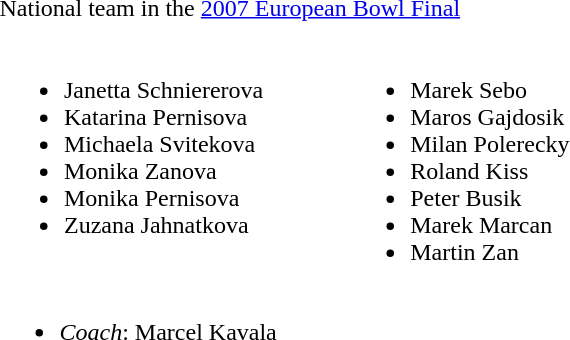<table>
<tr>
<td width="400" style="margin: 0 0 0 0" valig=top><br>National team in the <a href='#'>2007 European Bowl Final</a><table>
<tr>
<td valign="top"><br><ul><li>Janetta Schniererova</li><li>Katarina Pernisova</li><li>Michaela Svitekova</li><li>Monika Zanova</li><li>Monika Pernisova</li><li>Zuzana Jahnatkova</li></ul></td>
<td width="50"> </td>
<td valign="top"><br><ul><li>Marek Sebo</li><li>Maros Gajdosik</li><li>Milan Polerecky</li><li>Roland Kiss</li><li>Peter Busik</li><li>Marek Marcan</li><li>Martin Zan</li></ul></td>
</tr>
</table>
<ul><li><em>Coach</em>:  Marcel Kavala</li></ul></td>
</tr>
</table>
